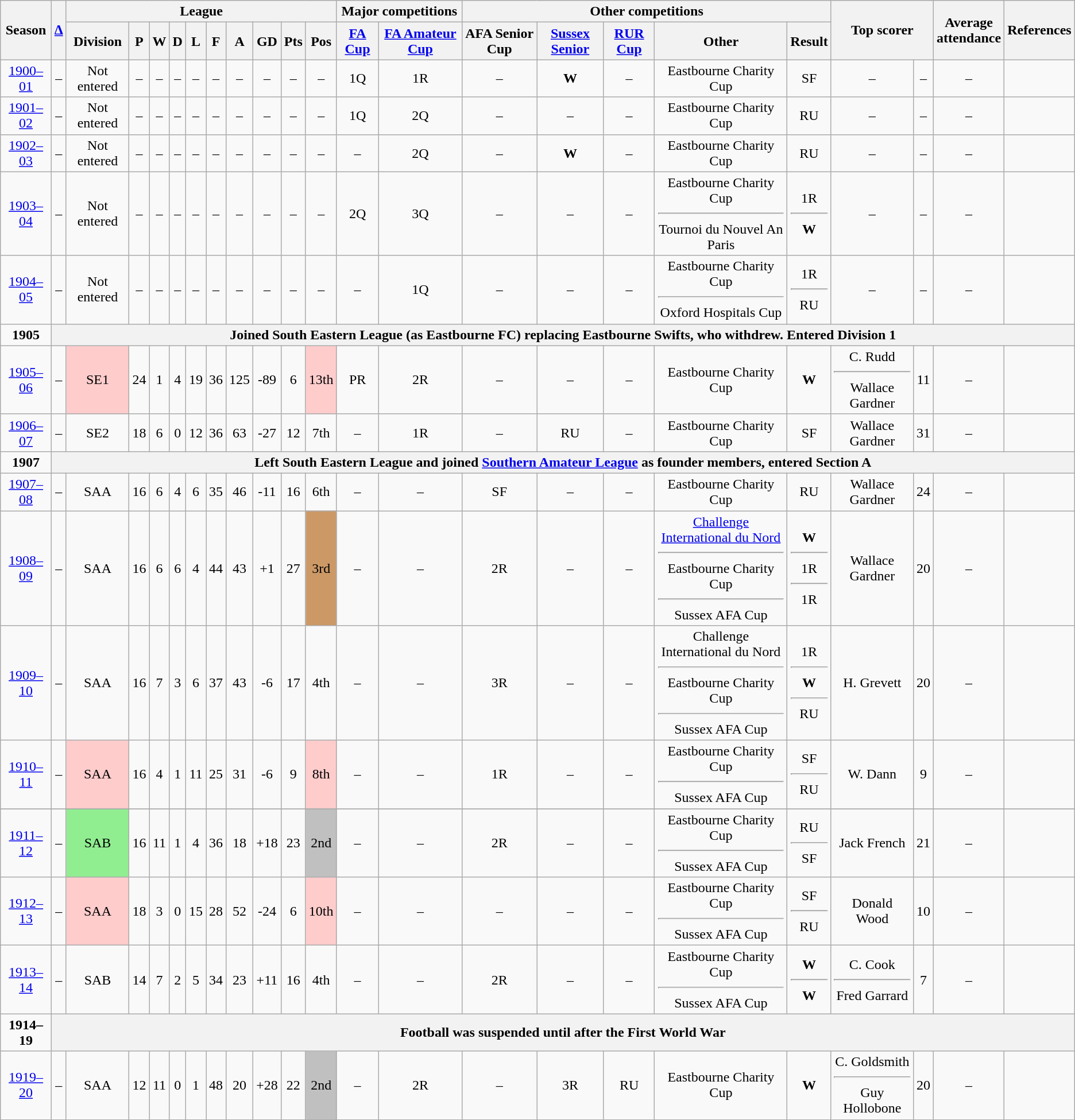<table class="wikitable" style="text-align: center">
<tr>
<th rowspan=2>Season</th>
<th rowspan=2><a href='#'>∆</a></th>
<th colspan=10>League</th>
<th colspan=2>Major competitions</th>
<th colspan=5>Other competitions</th>
<th colspan=2 rowspan=2>Top scorer</th>
<th rowspan=2>Average<br>attendance</th>
<th rowspan=2>References</th>
</tr>
<tr>
<th>Division</th>
<th>P</th>
<th>W</th>
<th>D</th>
<th>L</th>
<th>F</th>
<th>A</th>
<th>GD</th>
<th>Pts</th>
<th>Pos</th>
<th><a href='#'>FA Cup</a></th>
<th><a href='#'>FA Amateur Cup</a></th>
<th>AFA Senior Cup</th>
<th><a href='#'>Sussex Senior</a></th>
<th><a href='#'>RUR Cup</a></th>
<th>Other</th>
<th>Result</th>
</tr>
<tr>
<td><a href='#'>1900–01</a></td>
<td>–</td>
<td>Not entered</td>
<td>–</td>
<td>–</td>
<td>–</td>
<td>–</td>
<td>–</td>
<td>–</td>
<td>–</td>
<td>–</td>
<td>–</td>
<td> 1Q</td>
<td> 1R</td>
<td> –</td>
<td> <div><strong>W</strong></div></td>
<td> –</td>
<td> Eastbourne Charity Cup</td>
<td> SF</td>
<td> –</td>
<td> –</td>
<td> –</td>
<td> </td>
</tr>
<tr>
<td><a href='#'>1901–02</a></td>
<td>–</td>
<td>Not entered</td>
<td>–</td>
<td>–</td>
<td>–</td>
<td>–</td>
<td>–</td>
<td>–</td>
<td>–</td>
<td>–</td>
<td>–</td>
<td> 1Q</td>
<td> 2Q</td>
<td> –</td>
<td> –</td>
<td> –</td>
<td> Eastbourne Charity Cup</td>
<td> <div>RU</div></td>
<td> –</td>
<td> –</td>
<td> –</td>
<td> </td>
</tr>
<tr>
<td><a href='#'>1902–03</a></td>
<td>–</td>
<td>Not entered</td>
<td>–</td>
<td>–</td>
<td>–</td>
<td>–</td>
<td>–</td>
<td>–</td>
<td>–</td>
<td>–</td>
<td>–</td>
<td> –</td>
<td> 2Q</td>
<td> –</td>
<td> <div><strong>W</strong></div></td>
<td> –</td>
<td> Eastbourne Charity Cup</td>
<td> <div>RU</div></td>
<td> –</td>
<td> –</td>
<td> –</td>
<td> </td>
</tr>
<tr>
<td><a href='#'>1903–04</a></td>
<td>–</td>
<td>Not entered</td>
<td>–</td>
<td>–</td>
<td>–</td>
<td>–</td>
<td>–</td>
<td>–</td>
<td>–</td>
<td>–</td>
<td>–</td>
<td> 2Q</td>
<td> 3Q</td>
<td> –</td>
<td> –</td>
<td> –</td>
<td> Eastbourne Charity Cup<hr>Tournoi du Nouvel An Paris</td>
<td> 1R<hr><div><strong>W</strong></div></td>
<td> –</td>
<td> –</td>
<td> –</td>
<td> </td>
</tr>
<tr>
<td><a href='#'>1904–05</a></td>
<td>–</td>
<td>Not entered</td>
<td>–</td>
<td>–</td>
<td>–</td>
<td>–</td>
<td>–</td>
<td>–</td>
<td>–</td>
<td>–</td>
<td>–</td>
<td> –</td>
<td> 1Q</td>
<td> –</td>
<td> –</td>
<td> –</td>
<td> Eastbourne Charity Cup<hr>Oxford Hospitals Cup</td>
<td> 1R <hr><div>RU</div></td>
<td> –</td>
<td> –</td>
<td> –</td>
<td> </td>
</tr>
<tr>
<td><strong>1905</strong></td>
<th colspan=22><strong>Joined South Eastern League (as Eastbourne FC) replacing Eastbourne Swifts, who withdrew. Entered Division 1 </strong></th>
</tr>
<tr>
<td><a href='#'>1905–06</a></td>
<td>–</td>
<td bgcolor=#FFCCCC>SE1 </td>
<td>24</td>
<td>1</td>
<td>4</td>
<td>19</td>
<td>36</td>
<td>125</td>
<td>-89</td>
<td>6</td>
<td bgcolor=#FFCCCC>13th</td>
<td> PR</td>
<td> 2R</td>
<td> –</td>
<td> –</td>
<td> –</td>
<td> Eastbourne Charity Cup</td>
<td> <div><strong>W</strong></div></td>
<td> C. Rudd <hr> Wallace Gardner</td>
<td> 11</td>
<td> –</td>
<td> </td>
</tr>
<tr>
<td><a href='#'>1906–07</a></td>
<td>–</td>
<td>SE2</td>
<td>18</td>
<td>6</td>
<td>0</td>
<td>12</td>
<td>36</td>
<td>63</td>
<td>-27</td>
<td>12</td>
<td>7th</td>
<td> –</td>
<td> 1R</td>
<td> –</td>
<td> <div>RU</div></td>
<td> –</td>
<td> Eastbourne Charity Cup</td>
<td> SF</td>
<td> Wallace Gardner</td>
<td> 31</td>
<td> –</td>
<td> </td>
</tr>
<tr>
<td><strong>1907</strong></td>
<th colspan=22><strong>Left South Eastern League and joined <a href='#'>Southern Amateur League</a> as founder members, entered Section A </strong></th>
</tr>
<tr>
<td><a href='#'>1907–08</a></td>
<td>–</td>
<td>SAA</td>
<td>16</td>
<td>6</td>
<td>4</td>
<td>6</td>
<td>35</td>
<td>46</td>
<td>-11</td>
<td>16</td>
<td>6th</td>
<td>–</td>
<td>–</td>
<td>SF</td>
<td>–</td>
<td>–</td>
<td> Eastbourne Charity Cup</td>
<td> <div>RU</div></td>
<td>Wallace Gardner</td>
<td>24</td>
<td>–</td>
<td></td>
</tr>
<tr>
<td><a href='#'>1908–09</a></td>
<td>–</td>
<td>SAA</td>
<td>16</td>
<td>6</td>
<td>6</td>
<td>4</td>
<td>44</td>
<td>43</td>
<td>+1</td>
<td>27</td>
<td bgcolor=#CC9966>3rd</td>
<td>–</td>
<td>–</td>
<td>2R</td>
<td>–</td>
<td>–</td>
<td> <a href='#'>Challenge International du Nord</a><hr>Eastbourne Charity Cup<hr>Sussex AFA Cup</td>
<td><div><strong>W</strong></div><hr>1R<hr>1R</td>
<td>Wallace Gardner</td>
<td>20</td>
<td>–</td>
<td></td>
</tr>
<tr>
<td><a href='#'>1909–10</a></td>
<td>–</td>
<td>SAA</td>
<td>16</td>
<td>7</td>
<td>3</td>
<td>6</td>
<td>37</td>
<td>43</td>
<td>-6</td>
<td>17</td>
<td>4th</td>
<td>–</td>
<td>–</td>
<td>3R</td>
<td>–</td>
<td>–</td>
<td> Challenge International du Nord<hr>Eastbourne Charity Cup<hr>Sussex AFA Cup</td>
<td> 1R<hr><div><strong>W</strong></div><hr><div>RU</div></td>
<td>H. Grevett</td>
<td>20</td>
<td>–</td>
<td></td>
</tr>
<tr>
<td><a href='#'>1910–11</a></td>
<td>–</td>
<td bgcolor=#FFCCCC>SAA </td>
<td>16</td>
<td>4</td>
<td>1</td>
<td>11</td>
<td>25</td>
<td>31</td>
<td>-6</td>
<td>9</td>
<td bgcolor=#FFCCCC>8th</td>
<td>–</td>
<td>–</td>
<td>1R</td>
<td>–</td>
<td>–</td>
<td> Eastbourne Charity Cup<hr>Sussex AFA Cup</td>
<td> SF<hr><div>RU</div></td>
<td>W. Dann</td>
<td>9</td>
<td>–</td>
<td></td>
</tr>
<tr>
</tr>
<tr>
<td><a href='#'>1911–12</a></td>
<td>–</td>
<td bgcolor=#90EE90>SAB </td>
<td>16</td>
<td>11</td>
<td>1</td>
<td>4</td>
<td>36</td>
<td>18</td>
<td>+18</td>
<td>23</td>
<td bgcolor=silver>2nd</td>
<td>–</td>
<td>–</td>
<td>2R</td>
<td>–</td>
<td>–</td>
<td> Eastbourne Charity Cup<hr>Sussex AFA Cup</td>
<td> <div>RU</div><hr>SF</td>
<td>Jack French</td>
<td>21</td>
<td>–</td>
<td></td>
</tr>
<tr>
<td><a href='#'>1912–13</a></td>
<td>–</td>
<td bgcolor=#FFCCCC>SAA </td>
<td>18</td>
<td>3</td>
<td>0</td>
<td>15</td>
<td>28</td>
<td>52</td>
<td>-24</td>
<td>6</td>
<td bgcolor=#FFCCCC>10th</td>
<td>–</td>
<td>–</td>
<td>–</td>
<td>–</td>
<td>–</td>
<td> Eastbourne Charity Cup<hr>Sussex AFA Cup</td>
<td> SF<hr><div>RU</div></td>
<td>Donald Wood</td>
<td>10</td>
<td>–</td>
<td></td>
</tr>
<tr>
<td><a href='#'>1913–14</a></td>
<td>–</td>
<td>SAB</td>
<td>14</td>
<td>7</td>
<td>2</td>
<td>5</td>
<td>34</td>
<td>23</td>
<td>+11</td>
<td>16</td>
<td>4th</td>
<td>–</td>
<td>–</td>
<td>2R</td>
<td>–</td>
<td>–</td>
<td> Eastbourne Charity Cup<hr>Sussex AFA Cup</td>
<td> <div><strong>W</strong></div><hr><div><strong>W</strong></div></td>
<td>C. Cook <hr> Fred Garrard</td>
<td>7</td>
<td>–</td>
<td></td>
</tr>
<tr>
<td><strong>1914–19</strong></td>
<th colspan=22>Football was suspended until after the First World War</th>
</tr>
<tr>
<td><a href='#'>1919–20</a></td>
<td>–</td>
<td>SAA</td>
<td>12</td>
<td>11</td>
<td>0</td>
<td>1</td>
<td>48</td>
<td>20</td>
<td>+28</td>
<td>22</td>
<td bgcolor=silver>2nd</td>
<td>–</td>
<td>2R</td>
<td>–</td>
<td>3R</td>
<td><div>RU</div></td>
<td> Eastbourne Charity Cup</td>
<td> <div><strong>W</strong></div></td>
<td>C. Goldsmith <hr> Guy Hollobone</td>
<td>20</td>
<td>–</td>
<td></td>
</tr>
<tr>
</tr>
</table>
